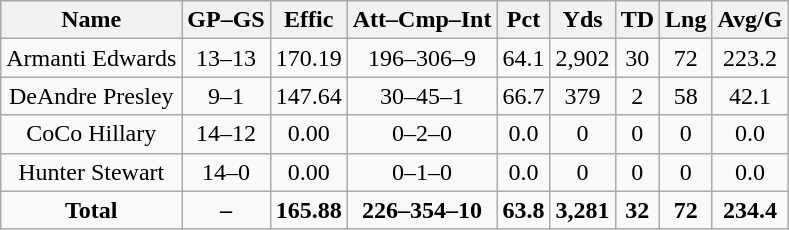<table class="wikitable" style="white-space:nowrap;text-align:center;">
<tr>
<th>Name</th>
<th>GP–GS</th>
<th>Effic</th>
<th>Att–Cmp–Int</th>
<th>Pct</th>
<th>Yds</th>
<th>TD</th>
<th>Lng</th>
<th>Avg/G</th>
</tr>
<tr>
<td>Armanti Edwards</td>
<td>13–13</td>
<td>170.19</td>
<td>196–306–9</td>
<td>64.1</td>
<td>2,902</td>
<td>30</td>
<td>72</td>
<td>223.2</td>
</tr>
<tr>
<td>DeAndre Presley</td>
<td>9–1</td>
<td>147.64</td>
<td>30–45–1</td>
<td>66.7</td>
<td>379</td>
<td>2</td>
<td>58</td>
<td>42.1</td>
</tr>
<tr>
<td>CoCo Hillary</td>
<td>14–12</td>
<td>0.00</td>
<td>0–2–0</td>
<td>0.0</td>
<td>0</td>
<td>0</td>
<td>0</td>
<td>0.0</td>
</tr>
<tr>
<td>Hunter Stewart</td>
<td>14–0</td>
<td>0.00</td>
<td>0–1–0</td>
<td>0.0</td>
<td>0</td>
<td>0</td>
<td>0</td>
<td>0.0</td>
</tr>
<tr>
<td><strong>Total</strong></td>
<td><strong>–</strong></td>
<td><strong>165.88</strong></td>
<td><strong>226–354–10</strong></td>
<td><strong>63.8</strong></td>
<td><strong>3,281</strong></td>
<td><strong>32</strong></td>
<td><strong>72</strong></td>
<td><strong>234.4</strong></td>
</tr>
</table>
